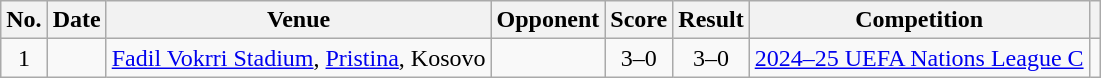<table class="wikitable sortable">
<tr>
<th scope="col">No.</th>
<th scope="col">Date</th>
<th scope="col">Venue</th>
<th scope="col">Opponent</th>
<th scope="col">Score</th>
<th scope="col">Result</th>
<th scope="col">Competition</th>
<th scope="col" class="unsortable"></th>
</tr>
<tr>
<td align="center">1</td>
<td></td>
<td><a href='#'>Fadil Vokrri Stadium</a>, <a href='#'>Pristina</a>, Kosovo</td>
<td></td>
<td align="center">3–0</td>
<td align="center">3–0</td>
<td><a href='#'>2024–25 UEFA Nations League C</a></td>
<td align="center"></td>
</tr>
</table>
